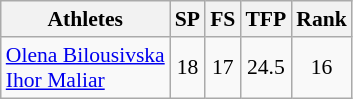<table class="wikitable" border="1" style="font-size:90%">
<tr>
<th>Athletes</th>
<th>SP</th>
<th>FS</th>
<th>TFP</th>
<th>Rank</th>
</tr>
<tr align=center>
<td align=left><a href='#'>Olena Bilousivska</a><br><a href='#'>Ihor Maliar</a></td>
<td>18</td>
<td>17</td>
<td>24.5</td>
<td>16</td>
</tr>
</table>
